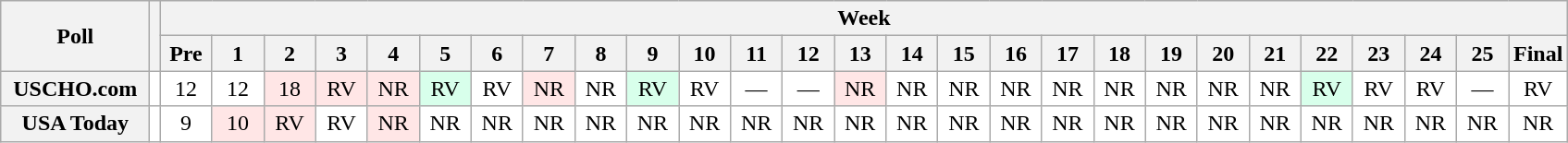<table class="wikitable" style="white-space:nowrap;">
<tr>
<th scope="col" width="100" rowspan="2">Poll</th>
<th rowspan="2"></th>
<th colspan="27">Week</th>
</tr>
<tr>
<th scope="col" width="30">Pre</th>
<th scope="col" width="30">1</th>
<th scope="col" width="30">2</th>
<th scope="col" width="30">3</th>
<th scope="col" width="30">4</th>
<th scope="col" width="30">5</th>
<th scope="col" width="30">6</th>
<th scope="col" width="30">7</th>
<th scope="col" width="30">8</th>
<th scope="col" width="30">9</th>
<th scope="col" width="30">10</th>
<th scope="col" width="30">11</th>
<th scope="col" width="30">12</th>
<th scope="col" width="30">13</th>
<th scope="col" width="30">14</th>
<th scope="col" width="30">15</th>
<th scope="col" width="30">16</th>
<th scope="col" width="30">17</th>
<th scope="col" width="30">18</th>
<th scope="col" width="30">19</th>
<th scope="col" width="30">20</th>
<th scope="col" width="30">21</th>
<th scope="col" width="30">22</th>
<th scope="col" width="30">23</th>
<th scope="col" width="30">24</th>
<th scope="col" width="30">25</th>
<th scope="col" width="30">Final</th>
</tr>
<tr style="text-align:center;">
<th>USCHO.com</th>
<td bgcolor=FFFFFF></td>
<td bgcolor=FFFFFF>12</td>
<td bgcolor=FFFFFF>12</td>
<td bgcolor=FFE6E6>18</td>
<td bgcolor=FFE6E6>RV</td>
<td bgcolor=FFE6E6>NR</td>
<td bgcolor=D8FFEB>RV</td>
<td bgcolor=FFFFFF>RV</td>
<td bgcolor=FFE6E6>NR</td>
<td bgcolor=FFFFFF>NR</td>
<td bgcolor=D8FFEB>RV</td>
<td bgcolor=FFFFFF>RV</td>
<td bgcolor=FFFFFF>—</td>
<td bgcolor=FFFFFF>—</td>
<td bgcolor=FFE6E6>NR</td>
<td bgcolor=FFFFFF>NR</td>
<td bgcolor=FFFFFF>NR</td>
<td bgcolor=FFFFFF>NR</td>
<td bgcolor=FFFFFF>NR</td>
<td bgcolor=FFFFFF>NR</td>
<td bgcolor=FFFFFF>NR</td>
<td bgcolor=FFFFFF>NR</td>
<td bgcolor=FFFFFF>NR</td>
<td bgcolor=D8FFEB>RV</td>
<td bgcolor=FFFFFF>RV</td>
<td bgcolor=FFFFFF>RV</td>
<td bgcolor=FFFFFF>—</td>
<td bgcolor=FFFFFF>RV</td>
</tr>
<tr style="text-align:center;">
<th>USA Today</th>
<td bgcolor=FFFFFF></td>
<td bgcolor=FFFFFF>9</td>
<td bgcolor=FFE6E6>10</td>
<td bgcolor=FFE6E6>RV</td>
<td bgcolor=FFFFFF>RV</td>
<td bgcolor=FFE6E6>NR</td>
<td bgcolor=FFFFFF>NR</td>
<td bgcolor=FFFFFF>NR</td>
<td bgcolor=FFFFFF>NR</td>
<td bgcolor=FFFFFF>NR</td>
<td bgcolor=FFFFFF>NR</td>
<td bgcolor=FFFFFF>NR</td>
<td bgcolor=FFFFFF>NR</td>
<td bgcolor=FFFFFF>NR</td>
<td bgcolor=FFFFFF>NR</td>
<td bgcolor=FFFFFF>NR</td>
<td bgcolor=FFFFFF>NR</td>
<td bgcolor=FFFFFF>NR</td>
<td bgcolor=FFFFFF>NR</td>
<td bgcolor=FFFFFF>NR</td>
<td bgcolor=FFFFFF>NR</td>
<td bgcolor=FFFFFF>NR</td>
<td bgcolor=FFFFFF>NR</td>
<td bgcolor=FFFFFF>NR</td>
<td bgcolor=FFFFFF>NR</td>
<td bgcolor=FFFFFF>NR</td>
<td bgcolor=FFFFFF>NR</td>
<td bgcolor=FFFFFF>NR</td>
</tr>
</table>
